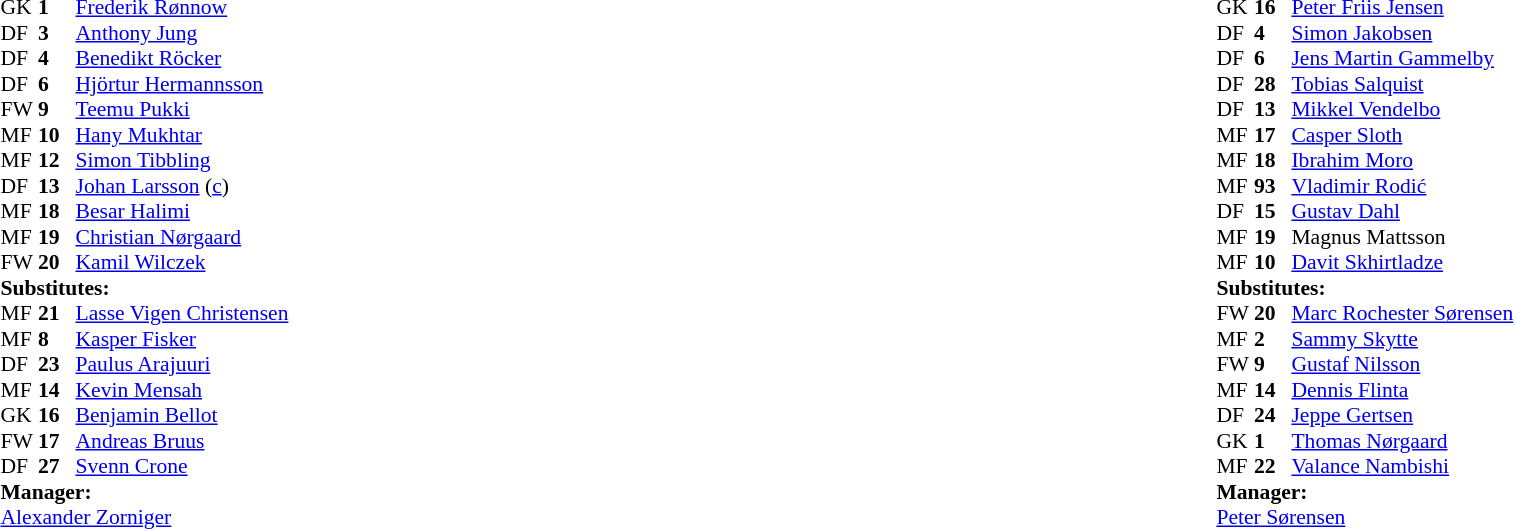<table style="width:100%">
<tr>
<td style="vertical-align:top; width:40%"><br><table style="font-size: 90%" cellspacing="0" cellpadding="0">
<tr>
<th width=25></th>
<th width=25></th>
</tr>
<tr>
<td>GK</td>
<td><strong>1</strong></td>
<td> <a href='#'>Frederik Rønnow</a></td>
</tr>
<tr>
<td>DF</td>
<td><strong>3</strong></td>
<td> <a href='#'>Anthony Jung</a></td>
</tr>
<tr>
<td>DF</td>
<td><strong>4</strong></td>
<td> <a href='#'>Benedikt Röcker</a></td>
</tr>
<tr>
<td>DF</td>
<td><strong>6</strong></td>
<td> <a href='#'>Hjörtur Hermannsson</a></td>
</tr>
<tr>
<td>FW</td>
<td><strong>9</strong></td>
<td> <a href='#'>Teemu Pukki</a></td>
<td></td>
<td></td>
</tr>
<tr>
<td>MF</td>
<td><strong>10</strong></td>
<td> <a href='#'>Hany Mukhtar</a></td>
</tr>
<tr>
<td>MF</td>
<td><strong>12</strong></td>
<td> <a href='#'>Simon Tibbling</a></td>
<td></td>
<td></td>
</tr>
<tr>
<td>DF</td>
<td><strong>13</strong></td>
<td> <a href='#'>Johan Larsson</a> (<a href='#'>c</a>)</td>
</tr>
<tr>
<td>MF</td>
<td><strong>18</strong></td>
<td> <a href='#'>Besar Halimi</a></td>
<td></td>
<td></td>
</tr>
<tr>
<td>MF</td>
<td><strong>19</strong></td>
<td> <a href='#'>Christian Nørgaard</a></td>
</tr>
<tr>
<td>FW</td>
<td><strong>20</strong></td>
<td> <a href='#'>Kamil Wilczek</a></td>
</tr>
<tr>
<td colspan=3><strong>Substitutes:</strong></td>
</tr>
<tr>
<td>MF</td>
<td><strong>21</strong></td>
<td> <a href='#'>Lasse Vigen Christensen</a></td>
<td></td>
<td></td>
</tr>
<tr>
<td>MF</td>
<td><strong>8</strong></td>
<td> <a href='#'>Kasper Fisker</a></td>
<td></td>
<td></td>
<td></td>
<td></td>
</tr>
<tr>
<td>DF</td>
<td><strong>23</strong></td>
<td> <a href='#'>Paulus Arajuuri</a></td>
<td></td>
<td></td>
</tr>
<tr>
<td>MF</td>
<td><strong>14</strong></td>
<td> <a href='#'>Kevin Mensah</a></td>
</tr>
<tr>
<td>GK</td>
<td><strong>16</strong></td>
<td> <a href='#'>Benjamin Bellot</a></td>
</tr>
<tr>
<td>FW</td>
<td><strong>17</strong></td>
<td> <a href='#'>Andreas Bruus</a></td>
</tr>
<tr>
<td>DF</td>
<td><strong>27</strong></td>
<td> <a href='#'>Svenn Crone</a></td>
</tr>
<tr>
<td colspan=3><strong>Manager:</strong></td>
</tr>
<tr>
<td colspan=4> <a href='#'>Alexander Zorniger</a></td>
</tr>
</table>
</td>
<td style="vertical-align:top; width:50%"><br><table cellspacing="0" cellpadding="0" style="font-size:90%; margin:auto">
<tr>
<th width=25></th>
<th width=25></th>
</tr>
<tr>
<td>GK</td>
<td><strong>16</strong></td>
<td> <a href='#'>Peter Friis Jensen</a></td>
</tr>
<tr>
<td>DF</td>
<td><strong>4</strong></td>
<td> <a href='#'>Simon Jakobsen</a></td>
</tr>
<tr>
<td>DF</td>
<td><strong>6</strong></td>
<td> <a href='#'>Jens Martin Gammelby</a></td>
</tr>
<tr>
<td>DF</td>
<td><strong>28</strong></td>
<td> <a href='#'>Tobias Salquist</a></td>
</tr>
<tr>
<td>DF</td>
<td><strong>13</strong></td>
<td> <a href='#'>Mikkel Vendelbo</a></td>
<td></td>
<td></td>
</tr>
<tr>
<td>MF</td>
<td><strong>17</strong></td>
<td> <a href='#'>Casper Sloth</a></td>
</tr>
<tr>
<td>MF</td>
<td><strong>18</strong></td>
<td> <a href='#'>Ibrahim Moro</a></td>
<td></td>
<td></td>
</tr>
<tr>
<td>MF</td>
<td><strong>93</strong></td>
<td> <a href='#'>Vladimir Rodić</a></td>
</tr>
<tr>
<td>DF</td>
<td><strong>15</strong></td>
<td> <a href='#'>Gustav Dahl</a></td>
<td></td>
<td></td>
</tr>
<tr>
<td>MF</td>
<td><strong>19</strong></td>
<td> Magnus Mattsson</td>
</tr>
<tr>
<td>MF</td>
<td><strong>10</strong></td>
<td> <a href='#'>Davit Skhirtladze</a></td>
<td></td>
<td></td>
</tr>
<tr>
<td colspan=3><strong>Substitutes:</strong></td>
</tr>
<tr>
<td>FW</td>
<td><strong>20</strong></td>
<td> <a href='#'>Marc Rochester Sørensen</a></td>
<td></td>
<td></td>
</tr>
<tr>
<td>MF</td>
<td><strong>2</strong></td>
<td> <a href='#'>Sammy Skytte</a></td>
<td></td>
<td></td>
</tr>
<tr>
<td>FW</td>
<td><strong>9</strong></td>
<td> <a href='#'>Gustaf Nilsson</a></td>
<td></td>
<td></td>
</tr>
<tr>
<td>MF</td>
<td><strong>14</strong></td>
<td> <a href='#'>Dennis Flinta</a></td>
</tr>
<tr>
<td>DF</td>
<td><strong>24</strong></td>
<td> <a href='#'>Jeppe Gertsen</a></td>
</tr>
<tr>
<td>GK</td>
<td><strong>1</strong></td>
<td> <a href='#'>Thomas Nørgaard</a></td>
</tr>
<tr>
<td>MF</td>
<td><strong>22</strong></td>
<td> <a href='#'>Valance Nambishi</a></td>
</tr>
<tr>
<td colspan=3><strong>Manager:</strong></td>
</tr>
<tr>
<td colspan=3> <a href='#'>Peter Sørensen</a></td>
</tr>
</table>
</td>
</tr>
</table>
